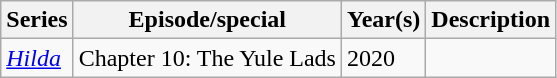<table class="wikitable sortable">
<tr>
<th>Series</th>
<th>Episode/special</th>
<th>Year(s)</th>
<th>Description</th>
</tr>
<tr>
<td><em><a href='#'>Hilda</a></em></td>
<td>Chapter 10: The Yule Lads</td>
<td>2020</td>
<td></td>
</tr>
</table>
